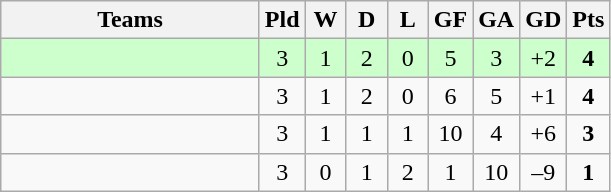<table class="wikitable" style="text-align: center;">
<tr>
<th width=165>Teams</th>
<th width=20>Pld</th>
<th width=20>W</th>
<th width=20>D</th>
<th width=20>L</th>
<th width=20>GF</th>
<th width=20>GA</th>
<th width=20>GD</th>
<th width=20>Pts</th>
</tr>
<tr align=center style="background:#ccffcc;">
<td style="text-align:left;"></td>
<td>3</td>
<td>1</td>
<td>2</td>
<td>0</td>
<td>5</td>
<td>3</td>
<td>+2</td>
<td><strong>4</strong></td>
</tr>
<tr align=center>
<td style="text-align:left;"></td>
<td>3</td>
<td>1</td>
<td>2</td>
<td>0</td>
<td>6</td>
<td>5</td>
<td>+1</td>
<td><strong>4</strong></td>
</tr>
<tr align=center>
<td style="text-align:left;"></td>
<td>3</td>
<td>1</td>
<td>1</td>
<td>1</td>
<td>10</td>
<td>4</td>
<td>+6</td>
<td><strong>3</strong></td>
</tr>
<tr align=center>
<td style="text-align:left;"></td>
<td>3</td>
<td>0</td>
<td>1</td>
<td>2</td>
<td>1</td>
<td>10</td>
<td>–9</td>
<td><strong>1</strong></td>
</tr>
</table>
